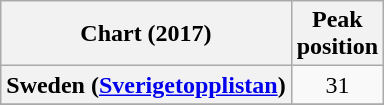<table class="wikitable sortable plainrowheaders" style="text-align:center">
<tr>
<th>Chart (2017)</th>
<th>Peak<br>position</th>
</tr>
<tr>
<th scope="row">Sweden (<a href='#'>Sverigetopplistan</a>)</th>
<td>31</td>
</tr>
<tr>
</tr>
</table>
